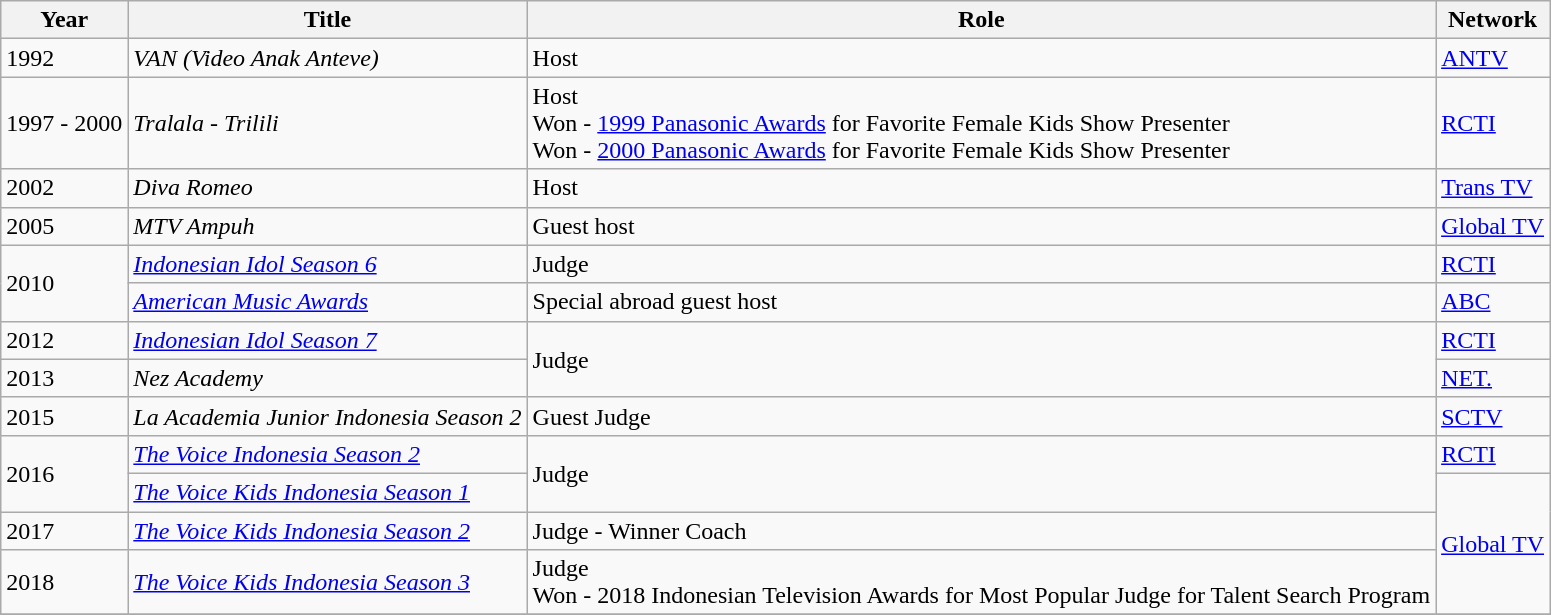<table class="wikitable">
<tr>
<th>Year</th>
<th>Title</th>
<th>Role</th>
<th>Network</th>
</tr>
<tr>
<td>1992</td>
<td><em>VAN (Video Anak Anteve)</em></td>
<td>Host</td>
<td><a href='#'>ANTV</a></td>
</tr>
<tr>
<td>1997 - 2000</td>
<td><em>Tralala - Trilili</em></td>
<td>Host <br>Won - <a href='#'>1999 Panasonic Awards</a> for Favorite Female Kids Show Presenter<br>Won - <a href='#'>2000 Panasonic Awards</a> for Favorite Female Kids Show Presenter</td>
<td><a href='#'>RCTI</a></td>
</tr>
<tr>
<td>2002</td>
<td><em>Diva Romeo</em></td>
<td>Host</td>
<td><a href='#'>Trans TV</a></td>
</tr>
<tr>
<td>2005</td>
<td><em>MTV Ampuh</em></td>
<td>Guest host</td>
<td><a href='#'>Global TV</a></td>
</tr>
<tr>
<td rowspan=2>2010</td>
<td><em><a href='#'>Indonesian Idol Season 6</a></em></td>
<td>Judge</td>
<td><a href='#'>RCTI</a></td>
</tr>
<tr>
<td><em><a href='#'>American Music Awards</a></em></td>
<td>Special abroad guest host</td>
<td><a href='#'>ABC</a></td>
</tr>
<tr>
<td>2012</td>
<td><em><a href='#'>Indonesian Idol Season 7</a></em></td>
<td rowspan=2>Judge</td>
<td><a href='#'>RCTI</a></td>
</tr>
<tr>
<td>2013</td>
<td><em>Nez Academy</em></td>
<td><a href='#'>NET.</a></td>
</tr>
<tr>
<td>2015</td>
<td><em>La Academia Junior Indonesia Season 2</em></td>
<td>Guest Judge</td>
<td><a href='#'>SCTV</a></td>
</tr>
<tr>
<td rowspan=2>2016</td>
<td><em><a href='#'>The Voice Indonesia Season 2</a></em></td>
<td rowspan=2>Judge</td>
<td><a href='#'>RCTI</a></td>
</tr>
<tr>
<td><em><a href='#'>The Voice Kids Indonesia Season 1</a></em></td>
<td rowspan=3><a href='#'>Global TV</a></td>
</tr>
<tr>
<td>2017</td>
<td><em><a href='#'>The Voice Kids Indonesia Season 2</a></em></td>
<td>Judge - Winner Coach</td>
</tr>
<tr>
<td>2018</td>
<td><em><a href='#'>The Voice Kids Indonesia Season 3</a></em></td>
<td>Judge <br> Won - 2018 Indonesian Television Awards for Most Popular Judge for Talent Search Program</td>
</tr>
<tr>
</tr>
</table>
